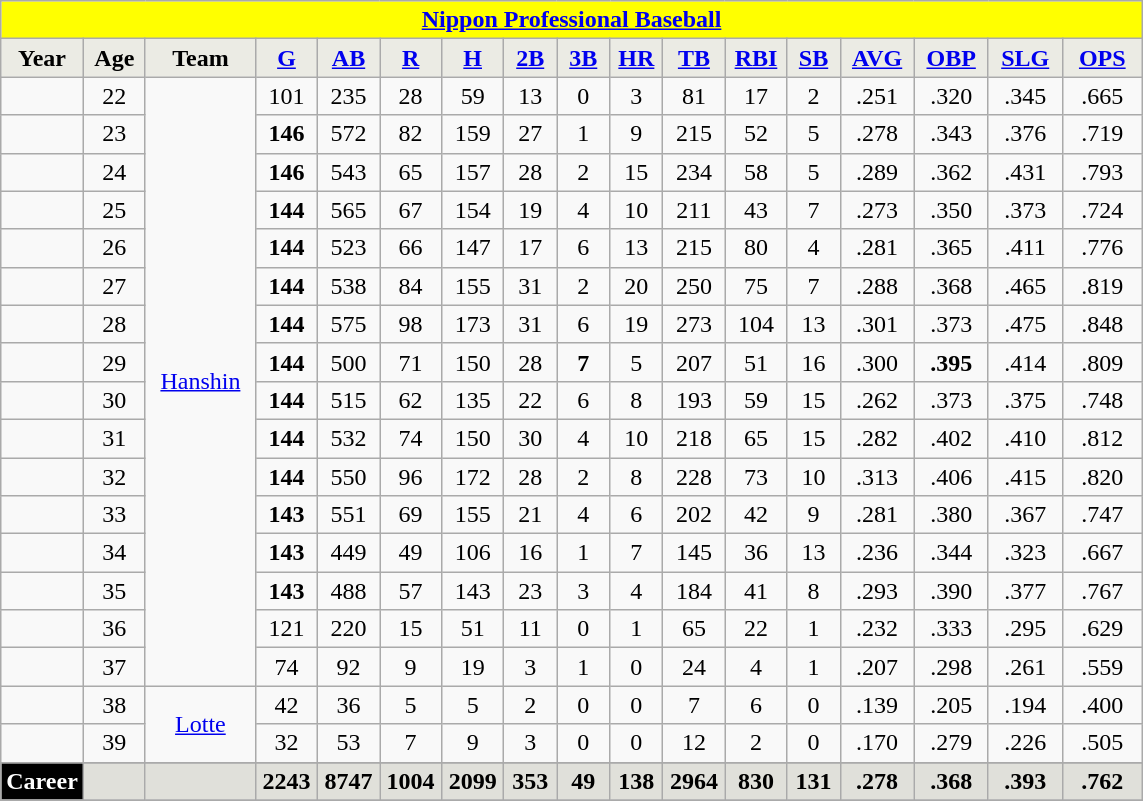<table class="wikitable">
<tr>
<th colspan="18" style="background:#ffff00;"><a href='#'><span>Nippon Professional Baseball</span></a></th>
</tr>
<tr>
<th style="background:#ebebe4;" width="42">Year</th>
<th style="background:#ebebe4;" width="34">Age</th>
<th style="background:#ebebe4;" width="66">Team</th>
<th style="background:#ebebe4;" width="34"><a href='#'>G</a></th>
<th style="background:#ebebe4;" width="34"><a href='#'>AB</a></th>
<th style="background:#ebebe4;" width="34"><a href='#'>R</a></th>
<th style="background:#ebebe4;" width="34"><a href='#'>H</a></th>
<th style="background:#ebebe4;" width="28"><a href='#'>2B</a></th>
<th style="background:#ebebe4;" width="28"><a href='#'>3B</a></th>
<th style="background:#ebebe4;" width="28"><a href='#'>HR</a></th>
<th style="background:#ebebe4;" width="34"><a href='#'>TB</a></th>
<th style="background:#ebebe4;" width="34"><a href='#'>RBI</a></th>
<th style="background:#ebebe4;" width="28"><a href='#'>SB</a></th>
<th style="background:#ebebe4;" width="42"><a href='#'>AVG</a></th>
<th style="background:#ebebe4;" width="42"><a href='#'>OBP</a></th>
<th style="background:#ebebe4;" width="42"><a href='#'>SLG</a></th>
<th style="background:#ebebe4;" width="46"><a href='#'>OPS</a></th>
</tr>
<tr align=center>
<td></td>
<td>22</td>
<td rowspan="16"><a href='#'>Hanshin</a></td>
<td>101</td>
<td>235</td>
<td>28</td>
<td>59</td>
<td>13</td>
<td>0</td>
<td>3</td>
<td>81</td>
<td>17</td>
<td>2</td>
<td>.251</td>
<td>.320</td>
<td>.345</td>
<td>.665</td>
</tr>
<tr align=center>
<td></td>
<td>23</td>
<td><strong>146</strong></td>
<td>572</td>
<td>82</td>
<td>159</td>
<td>27</td>
<td>1</td>
<td>9</td>
<td>215</td>
<td>52</td>
<td>5</td>
<td>.278</td>
<td>.343</td>
<td>.376</td>
<td>.719</td>
</tr>
<tr align=center>
<td></td>
<td>24</td>
<td><strong>146</strong></td>
<td>543</td>
<td>65</td>
<td>157</td>
<td>28</td>
<td>2</td>
<td>15</td>
<td>234</td>
<td>58</td>
<td>5</td>
<td>.289</td>
<td>.362</td>
<td>.431</td>
<td>.793</td>
</tr>
<tr align=center>
<td></td>
<td>25</td>
<td><strong>144</strong></td>
<td>565</td>
<td>67</td>
<td>154</td>
<td>19</td>
<td>4</td>
<td>10</td>
<td>211</td>
<td>43</td>
<td>7</td>
<td>.273</td>
<td>.350</td>
<td>.373</td>
<td>.724</td>
</tr>
<tr align=center>
<td></td>
<td>26</td>
<td><strong>144</strong></td>
<td>523</td>
<td>66</td>
<td>147</td>
<td>17</td>
<td>6</td>
<td>13</td>
<td>215</td>
<td>80</td>
<td>4</td>
<td>.281</td>
<td>.365</td>
<td>.411</td>
<td>.776</td>
</tr>
<tr align=center>
<td></td>
<td>27</td>
<td><strong>144</strong></td>
<td>538</td>
<td>84</td>
<td>155</td>
<td>31</td>
<td>2</td>
<td>20</td>
<td>250</td>
<td>75</td>
<td>7</td>
<td>.288</td>
<td>.368</td>
<td>.465</td>
<td>.819</td>
</tr>
<tr align=center>
<td></td>
<td>28</td>
<td><strong>144</strong></td>
<td>575</td>
<td>98</td>
<td>173</td>
<td>31</td>
<td>6</td>
<td>19</td>
<td>273</td>
<td>104</td>
<td>13</td>
<td>.301</td>
<td>.373</td>
<td>.475</td>
<td>.848</td>
</tr>
<tr align=center>
<td></td>
<td>29</td>
<td><strong>144</strong></td>
<td>500</td>
<td>71</td>
<td>150</td>
<td>28</td>
<td><strong>7</strong></td>
<td>5</td>
<td>207</td>
<td>51</td>
<td>16</td>
<td>.300</td>
<td><strong>.395</strong></td>
<td>.414</td>
<td>.809</td>
</tr>
<tr align=center>
<td></td>
<td>30</td>
<td><strong>144</strong></td>
<td>515</td>
<td>62</td>
<td>135</td>
<td>22</td>
<td>6</td>
<td>8</td>
<td>193</td>
<td>59</td>
<td>15</td>
<td>.262</td>
<td>.373</td>
<td>.375</td>
<td>.748</td>
</tr>
<tr align=center>
<td></td>
<td>31</td>
<td><strong>144</strong></td>
<td>532</td>
<td>74</td>
<td>150</td>
<td>30</td>
<td>4</td>
<td>10</td>
<td>218</td>
<td>65</td>
<td>15</td>
<td>.282</td>
<td>.402</td>
<td>.410</td>
<td>.812</td>
</tr>
<tr align=center>
<td></td>
<td>32</td>
<td><strong>144</strong></td>
<td>550</td>
<td>96</td>
<td>172</td>
<td>28</td>
<td>2</td>
<td>8</td>
<td>228</td>
<td>73</td>
<td>10</td>
<td>.313</td>
<td>.406</td>
<td>.415</td>
<td>.820</td>
</tr>
<tr align=center>
<td></td>
<td>33</td>
<td><strong>143</strong></td>
<td>551</td>
<td>69</td>
<td>155</td>
<td>21</td>
<td>4</td>
<td>6</td>
<td>202</td>
<td>42</td>
<td>9</td>
<td>.281</td>
<td>.380</td>
<td>.367</td>
<td>.747</td>
</tr>
<tr align=center>
<td></td>
<td>34</td>
<td><strong>143</strong></td>
<td>449</td>
<td>49</td>
<td>106</td>
<td>16</td>
<td>1</td>
<td>7</td>
<td>145</td>
<td>36</td>
<td>13</td>
<td>.236</td>
<td>.344</td>
<td>.323</td>
<td>.667</td>
</tr>
<tr align=center>
<td></td>
<td>35</td>
<td><strong>143</strong></td>
<td>488</td>
<td>57</td>
<td>143</td>
<td>23</td>
<td>3</td>
<td>4</td>
<td>184</td>
<td>41</td>
<td>8</td>
<td>.293</td>
<td>.390</td>
<td>.377</td>
<td>.767</td>
</tr>
<tr align=center>
<td></td>
<td>36</td>
<td>121</td>
<td>220</td>
<td>15</td>
<td>51</td>
<td>11</td>
<td>0</td>
<td>1</td>
<td>65</td>
<td>22</td>
<td>1</td>
<td>.232</td>
<td>.333</td>
<td>.295</td>
<td>.629</td>
</tr>
<tr align=center>
<td></td>
<td>37</td>
<td>74</td>
<td>92</td>
<td>9</td>
<td>19</td>
<td>3</td>
<td>1</td>
<td>0</td>
<td>24</td>
<td>4</td>
<td>1</td>
<td>.207</td>
<td>.298</td>
<td>.261</td>
<td>.559</td>
</tr>
<tr align=center>
<td></td>
<td>38</td>
<td rowspan="2"><a href='#'>Lotte</a></td>
<td>42</td>
<td>36</td>
<td>5</td>
<td>5</td>
<td>2</td>
<td>0</td>
<td>0</td>
<td>7</td>
<td>6</td>
<td>0</td>
<td>.139</td>
<td>.205</td>
<td>.194</td>
<td>.400</td>
</tr>
<tr align=center>
<td></td>
<td>39</td>
<td>32</td>
<td>53</td>
<td>7</td>
<td>9</td>
<td>3</td>
<td>0</td>
<td>0</td>
<td>12</td>
<td>2</td>
<td>0</td>
<td>.170</td>
<td>.279</td>
<td>.226</td>
<td>.505</td>
</tr>
<tr align=center>
</tr>
<tr align="center" style="background:#e0e0da;">
<td style="background:#000000;color:white;"><strong>Career</strong></td>
<td></td>
<td></td>
<td><strong>2243</strong></td>
<td><strong>8747</strong></td>
<td><strong>1004</strong></td>
<td><strong>2099</strong></td>
<td><strong>353</strong></td>
<td><strong>49</strong></td>
<td><strong>138</strong></td>
<td><strong>2964</strong></td>
<td><strong>830</strong></td>
<td><strong>131</strong></td>
<td><strong>.278</strong></td>
<td><strong>.368</strong></td>
<td><strong>.393</strong></td>
<td><strong>.762</strong></td>
</tr>
<tr>
</tr>
</table>
